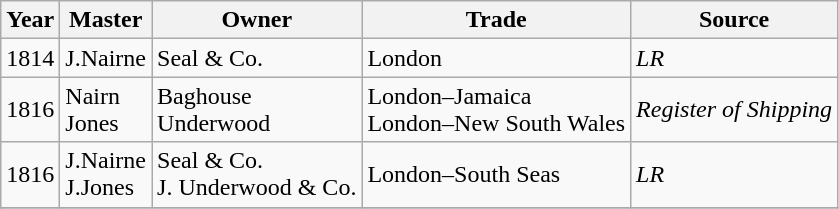<table class=" wikitable">
<tr>
<th>Year</th>
<th>Master</th>
<th>Owner</th>
<th>Trade</th>
<th>Source</th>
</tr>
<tr>
<td>1814</td>
<td>J.Nairne</td>
<td>Seal & Co.</td>
<td>London</td>
<td><em>LR</em></td>
</tr>
<tr>
<td>1816</td>
<td>Nairn<br>Jones</td>
<td>Baghouse<br>Underwood</td>
<td>London–Jamaica<br>London–New South Wales</td>
<td><em>Register of Shipping</em></td>
</tr>
<tr>
<td>1816</td>
<td>J.Nairne<br>J.Jones</td>
<td>Seal & Co.<br>J. Underwood & Co.</td>
<td>London–South Seas</td>
<td><em>LR</em></td>
</tr>
<tr>
</tr>
</table>
